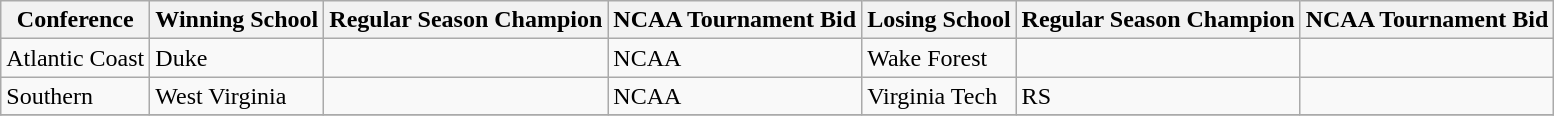<table class="wikitable">
<tr>
<th>Conference</th>
<th>Winning School</th>
<th>Regular Season Champion</th>
<th>NCAA Tournament Bid</th>
<th>Losing School</th>
<th>Regular Season Champion</th>
<th>NCAA Tournament Bid</th>
</tr>
<tr>
<td>Atlantic Coast</td>
<td>Duke</td>
<td></td>
<td>NCAA</td>
<td>Wake Forest</td>
<td></td>
<td></td>
</tr>
<tr>
<td>Southern</td>
<td>West Virginia</td>
<td></td>
<td>NCAA</td>
<td>Virginia Tech</td>
<td>RS</td>
<td></td>
</tr>
<tr>
</tr>
</table>
